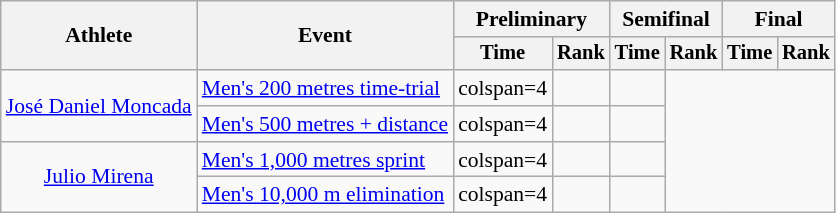<table class=wikitable style=font-size:90%;text-align:center>
<tr>
<th rowspan=2>Athlete</th>
<th rowspan=2>Event</th>
<th colspan=2>Preliminary</th>
<th colspan=2>Semifinal</th>
<th colspan=2>Final</th>
</tr>
<tr style=font-size:95%>
<th>Time</th>
<th>Rank</th>
<th>Time</th>
<th>Rank</th>
<th>Time</th>
<th>Rank</th>
</tr>
<tr>
<td rowspan=2><a href='#'>José Daniel Moncada</a></td>
<td align=left><a href='#'>Men's 200 metres time-trial</a></td>
<td>colspan=4 </td>
<td></td>
<td></td>
</tr>
<tr>
<td align=left><a href='#'>Men's 500 metres + distance</a></td>
<td>colspan=4 </td>
<td></td>
<td></td>
</tr>
<tr>
<td rowspan=2><a href='#'>Julio Mirena</a></td>
<td align=left><a href='#'>Men's 1,000 metres sprint</a></td>
<td>colspan=4 </td>
<td></td>
<td></td>
</tr>
<tr>
<td align=left><a href='#'>Men's 10,000 m elimination</a></td>
<td>colspan=4 </td>
<td></td>
<td></td>
</tr>
</table>
